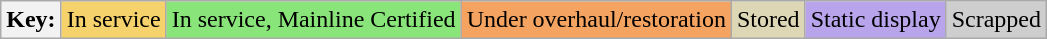<table class="wikitable">
<tr>
<th>Key:</th>
<td style="background:#f5d26c;">In service</td>
<td style="background:#89e579;">In service, Mainline Certified</td>
<td style="background:#f4a460;">Under overhaul/restoration</td>
<td style="background:#ded7b6;">Stored</td>
<td style="background:#b7a4eb;">Static display</td>
<td style="background:#cecece;">Scrapped</td>
</tr>
</table>
